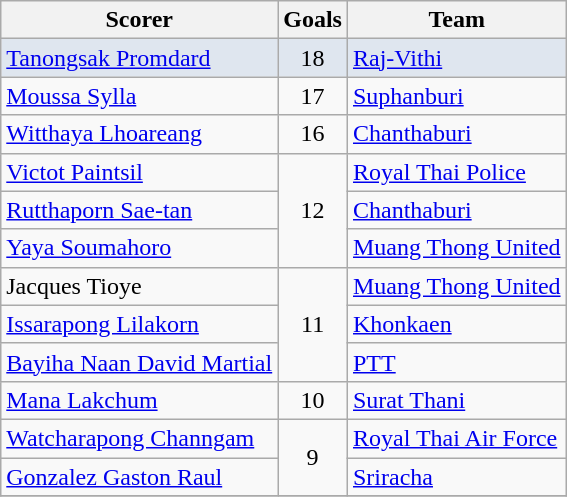<table class="wikitable">
<tr>
<th>Scorer</th>
<th>Goals</th>
<th>Team</th>
</tr>
<tr bgcolor="#DFE6EF">
<td> <a href='#'>Tanongsak Promdard</a></td>
<td rowspan="1" align=center>18</td>
<td><a href='#'>Raj-Vithi</a></td>
</tr>
<tr>
<td> <a href='#'>Moussa Sylla</a></td>
<td style="text-align:center;">17</td>
<td><a href='#'>Suphanburi</a></td>
</tr>
<tr>
<td> <a href='#'>Witthaya Lhoareang</a></td>
<td style="text-align:center;">16</td>
<td><a href='#'>Chanthaburi</a></td>
</tr>
<tr>
<td> <a href='#'>Victot Paintsil</a></td>
<td rowspan="3" align=center>12</td>
<td><a href='#'>Royal Thai Police</a></td>
</tr>
<tr>
<td> <a href='#'>Rutthaporn Sae-tan</a></td>
<td><a href='#'>Chanthaburi</a></td>
</tr>
<tr>
<td> <a href='#'>Yaya Soumahoro</a></td>
<td><a href='#'>Muang Thong United</a></td>
</tr>
<tr>
<td> Jacques Tioye</td>
<td rowspan="3" align=center>11</td>
<td><a href='#'>Muang Thong United</a></td>
</tr>
<tr>
<td> <a href='#'>Issarapong Lilakorn</a></td>
<td><a href='#'>Khonkaen</a></td>
</tr>
<tr>
<td> <a href='#'>Bayiha Naan David Martial</a></td>
<td><a href='#'>PTT</a></td>
</tr>
<tr>
<td> <a href='#'>Mana Lakchum</a></td>
<td style="text-align:center;">10</td>
<td><a href='#'>Surat Thani</a></td>
</tr>
<tr>
<td> <a href='#'>Watcharapong Channgam</a></td>
<td rowspan="2" align=center>9</td>
<td><a href='#'>Royal Thai Air Force</a></td>
</tr>
<tr>
<td> <a href='#'>Gonzalez Gaston Raul</a></td>
<td><a href='#'>Sriracha</a></td>
</tr>
<tr>
</tr>
</table>
